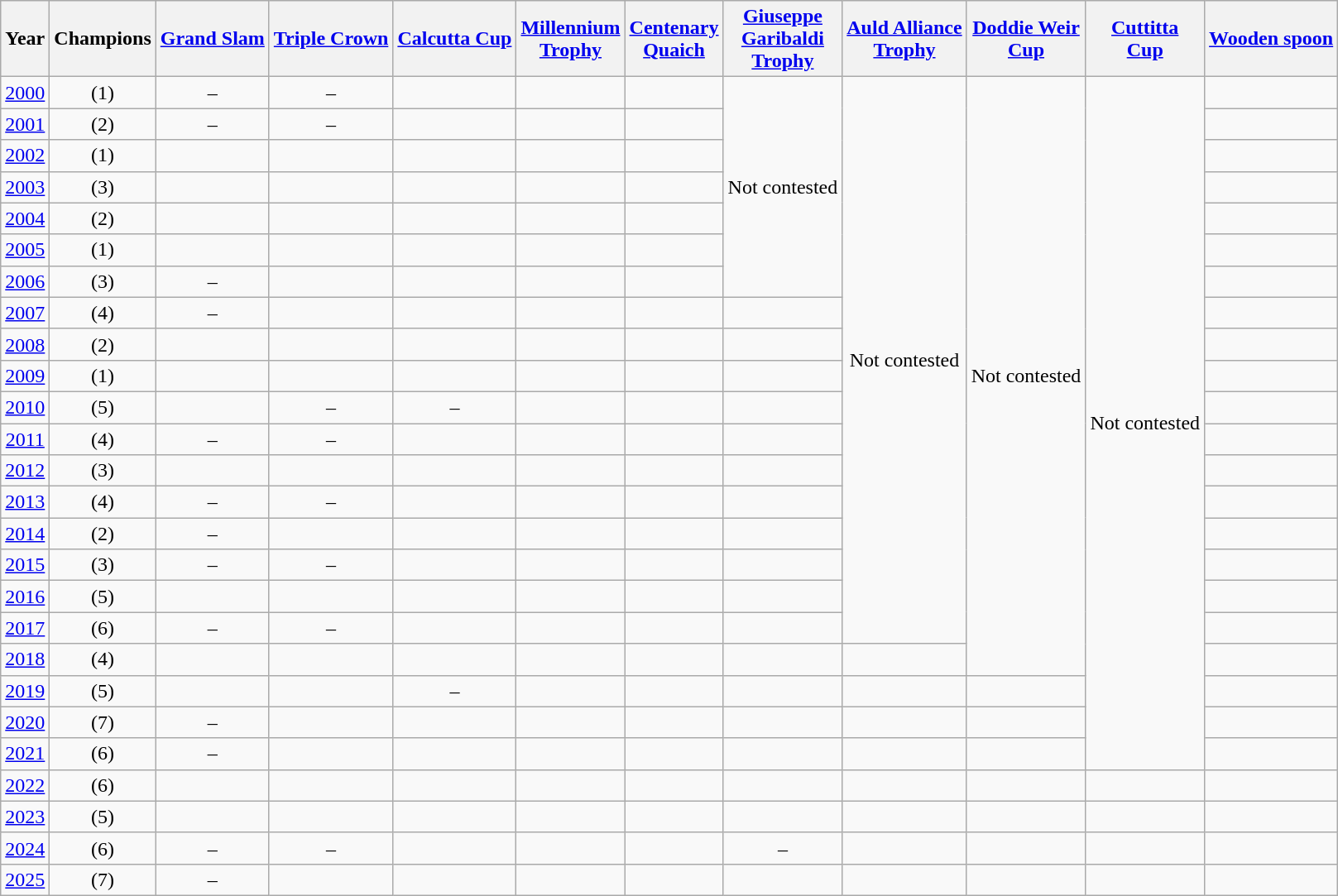<table class="wikitable sortable sticky-header" style="text-align:center">
<tr>
<th>Year</th>
<th>Champions</th>
<th><a href='#'>Grand Slam</a></th>
<th><a href='#'>Triple Crown</a></th>
<th><a href='#'>Calcutta Cup</a></th>
<th><a href='#'>Millennium<br>Trophy</a></th>
<th><a href='#'>Centenary<br>Quaich</a></th>
<th><a href='#'>Giuseppe<br>Garibaldi<br>Trophy</a></th>
<th><a href='#'>Auld Alliance<br>Trophy</a></th>
<th><a href='#'>Doddie Weir<br>Cup</a></th>
<th><a href='#'>Cuttitta<br>Cup</a></th>
<th><a href='#'>Wooden spoon</a></th>
</tr>
<tr>
<td><a href='#'>2000</a></td>
<td> (1)</td>
<td>–</td>
<td>–</td>
<td></td>
<td></td>
<td></td>
<td rowspan=7>Not contested</td>
<td rowspan=18>Not contested</td>
<td rowspan=19>Not contested</td>
<td rowspan=22>Not contested</td>
<td></td>
</tr>
<tr>
<td><a href='#'>2001</a></td>
<td> (2)</td>
<td>–</td>
<td>–</td>
<td></td>
<td></td>
<td></td>
<td></td>
</tr>
<tr>
<td><a href='#'>2002</a></td>
<td> (1)</td>
<td></td>
<td></td>
<td></td>
<td></td>
<td></td>
<td></td>
</tr>
<tr>
<td><a href='#'>2003</a></td>
<td> (3)</td>
<td></td>
<td></td>
<td></td>
<td></td>
<td></td>
<td></td>
</tr>
<tr>
<td><a href='#'>2004</a></td>
<td> (2)</td>
<td></td>
<td></td>
<td></td>
<td></td>
<td></td>
<td></td>
</tr>
<tr>
<td><a href='#'>2005</a></td>
<td> (1)</td>
<td></td>
<td></td>
<td></td>
<td></td>
<td></td>
<td></td>
</tr>
<tr>
<td><a href='#'>2006</a></td>
<td> (3)</td>
<td>–</td>
<td></td>
<td></td>
<td></td>
<td></td>
<td></td>
</tr>
<tr>
<td><a href='#'>2007</a></td>
<td> (4)</td>
<td>–</td>
<td></td>
<td></td>
<td></td>
<td></td>
<td></td>
<td></td>
</tr>
<tr>
<td><a href='#'>2008</a></td>
<td> (2)</td>
<td></td>
<td></td>
<td></td>
<td></td>
<td></td>
<td></td>
<td></td>
</tr>
<tr>
<td><a href='#'>2009</a></td>
<td> (1)</td>
<td></td>
<td></td>
<td></td>
<td></td>
<td></td>
<td></td>
<td></td>
</tr>
<tr>
<td><a href='#'>2010</a></td>
<td> (5)</td>
<td></td>
<td>–</td>
<td>–</td>
<td></td>
<td></td>
<td></td>
<td></td>
</tr>
<tr>
<td><a href='#'>2011</a></td>
<td> (4)</td>
<td>–</td>
<td>–</td>
<td></td>
<td></td>
<td></td>
<td></td>
<td></td>
</tr>
<tr>
<td><a href='#'>2012</a></td>
<td> (3)</td>
<td></td>
<td></td>
<td></td>
<td></td>
<td></td>
<td></td>
<td></td>
</tr>
<tr>
<td><a href='#'>2013</a></td>
<td> (4)</td>
<td>–</td>
<td>–</td>
<td></td>
<td></td>
<td></td>
<td></td>
<td></td>
</tr>
<tr>
<td><a href='#'>2014</a></td>
<td> (2)</td>
<td>–</td>
<td></td>
<td></td>
<td></td>
<td></td>
<td></td>
<td></td>
</tr>
<tr>
<td><a href='#'>2015</a></td>
<td> (3)</td>
<td>–</td>
<td>–</td>
<td></td>
<td></td>
<td></td>
<td></td>
<td></td>
</tr>
<tr>
<td><a href='#'>2016</a></td>
<td> (5)</td>
<td></td>
<td></td>
<td></td>
<td></td>
<td></td>
<td></td>
<td></td>
</tr>
<tr>
<td><a href='#'>2017</a></td>
<td> (6)</td>
<td>–</td>
<td>–</td>
<td></td>
<td></td>
<td></td>
<td></td>
<td></td>
</tr>
<tr>
<td><a href='#'>2018</a></td>
<td> (4)</td>
<td></td>
<td></td>
<td></td>
<td></td>
<td></td>
<td></td>
<td></td>
<td></td>
</tr>
<tr>
<td><a href='#'>2019</a></td>
<td> (5)</td>
<td></td>
<td></td>
<td>–</td>
<td></td>
<td></td>
<td></td>
<td></td>
<td></td>
<td></td>
</tr>
<tr>
<td><a href='#'>2020</a></td>
<td> (7)</td>
<td>–</td>
<td></td>
<td></td>
<td></td>
<td></td>
<td></td>
<td></td>
<td></td>
<td></td>
</tr>
<tr>
<td><a href='#'>2021</a></td>
<td> (6)</td>
<td>–</td>
<td></td>
<td></td>
<td></td>
<td></td>
<td></td>
<td></td>
<td></td>
<td></td>
</tr>
<tr>
<td><a href='#'>2022</a></td>
<td> (6)</td>
<td></td>
<td></td>
<td></td>
<td></td>
<td></td>
<td></td>
<td></td>
<td></td>
<td></td>
<td></td>
</tr>
<tr>
<td><a href='#'>2023</a></td>
<td> (5)</td>
<td></td>
<td></td>
<td></td>
<td></td>
<td></td>
<td></td>
<td></td>
<td></td>
<td></td>
<td></td>
</tr>
<tr>
<td><a href='#'>2024</a></td>
<td> (6)</td>
<td>–</td>
<td>–</td>
<td></td>
<td></td>
<td></td>
<td>–</td>
<td></td>
<td></td>
<td></td>
<td></td>
</tr>
<tr>
<td><a href='#'>2025</a></td>
<td> (7)</td>
<td>–</td>
<td></td>
<td></td>
<td></td>
<td></td>
<td></td>
<td></td>
<td></td>
<td></td>
<td></td>
</tr>
</table>
